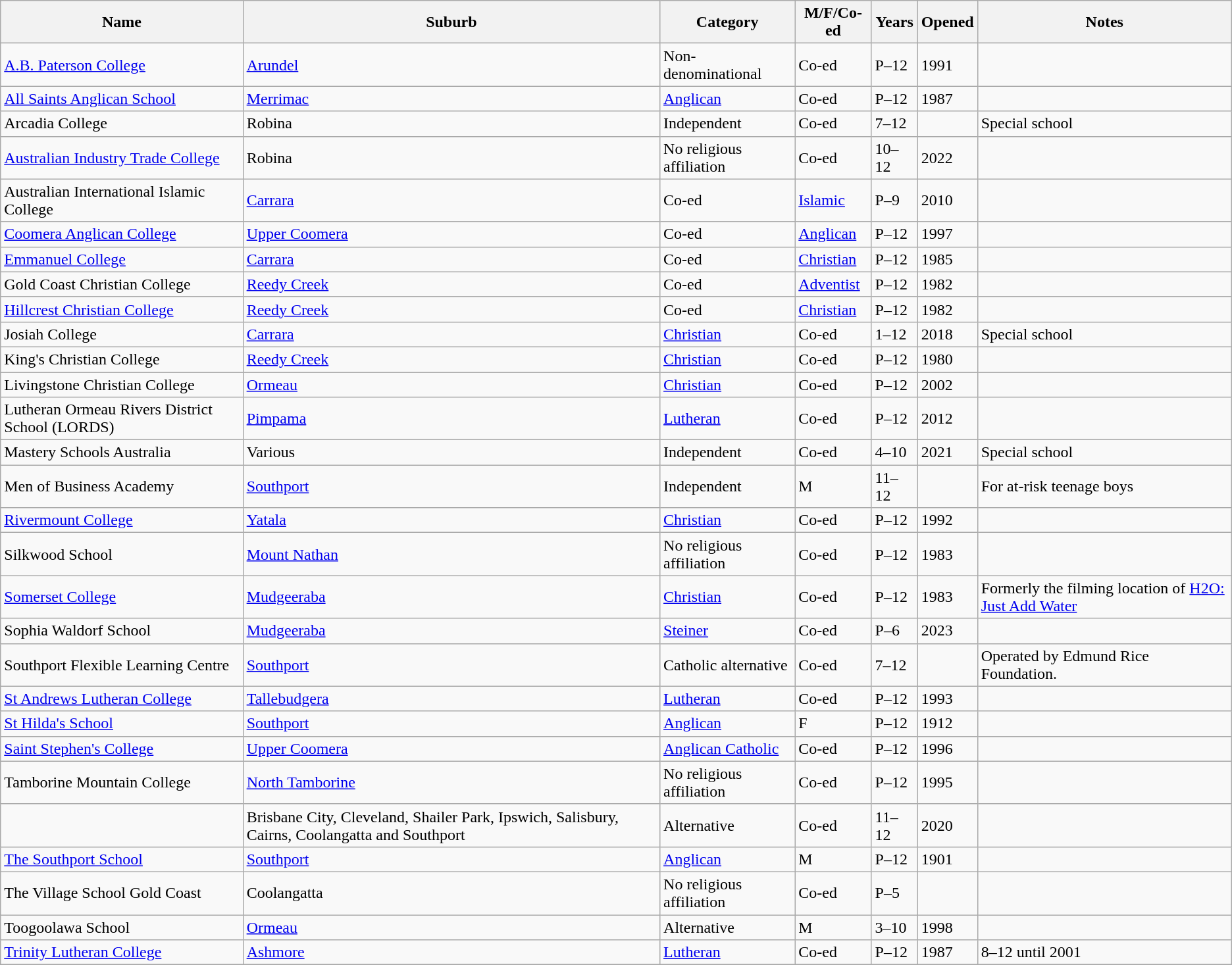<table class="wikitable sortable">
<tr>
<th>Name</th>
<th>Suburb</th>
<th>Category</th>
<th>M/F/Co-ed</th>
<th>Years</th>
<th>Opened</th>
<th>Notes</th>
</tr>
<tr>
<td><a href='#'>A.B. Paterson College</a></td>
<td><a href='#'>Arundel</a></td>
<td>Non-denominational</td>
<td>Co-ed</td>
<td>P–12</td>
<td>1991</td>
<td></td>
</tr>
<tr>
<td><a href='#'>All Saints Anglican School</a></td>
<td><a href='#'>Merrimac</a></td>
<td><a href='#'>Anglican</a></td>
<td>Co-ed</td>
<td>P–12</td>
<td>1987</td>
<td></td>
</tr>
<tr>
<td>Arcadia College</td>
<td>Robina</td>
<td>Independent</td>
<td>Co-ed</td>
<td>7–12</td>
<td></td>
<td>Special school</td>
</tr>
<tr>
<td><a href='#'>Australian Industry Trade College</a></td>
<td>Robina</td>
<td>No religious affiliation</td>
<td>Co-ed</td>
<td>10–12</td>
<td>2022</td>
<td></td>
</tr>
<tr>
<td>Australian International Islamic College</td>
<td><a href='#'>Carrara</a></td>
<td>Co-ed</td>
<td><a href='#'>Islamic</a></td>
<td>P–9</td>
<td>2010</td>
<td></td>
</tr>
<tr>
<td><a href='#'>Coomera Anglican College</a></td>
<td><a href='#'>Upper Coomera</a></td>
<td>Co-ed</td>
<td><a href='#'>Anglican</a></td>
<td>P–12</td>
<td>1997</td>
<td></td>
</tr>
<tr>
<td><a href='#'>Emmanuel College</a></td>
<td><a href='#'>Carrara</a></td>
<td>Co-ed</td>
<td><a href='#'>Christian</a></td>
<td>P–12</td>
<td>1985</td>
<td></td>
</tr>
<tr>
<td>Gold Coast Christian College</td>
<td><a href='#'>Reedy Creek</a></td>
<td>Co-ed</td>
<td><a href='#'>Adventist</a></td>
<td>P–12</td>
<td>1982</td>
<td></td>
</tr>
<tr>
<td><a href='#'>Hillcrest Christian College</a></td>
<td><a href='#'>Reedy Creek</a></td>
<td>Co-ed</td>
<td><a href='#'>Christian</a></td>
<td>P–12</td>
<td>1982</td>
<td></td>
</tr>
<tr>
<td>Josiah College</td>
<td><a href='#'>Carrara</a></td>
<td><a href='#'>Christian</a></td>
<td>Co-ed</td>
<td>1–12</td>
<td>2018</td>
<td>Special school</td>
</tr>
<tr>
<td>King's Christian College</td>
<td><a href='#'>Reedy Creek</a></td>
<td><a href='#'>Christian</a></td>
<td>Co-ed</td>
<td>P–12</td>
<td>1980</td>
<td></td>
</tr>
<tr>
<td>Livingstone Christian College</td>
<td><a href='#'>Ormeau</a></td>
<td><a href='#'>Christian</a></td>
<td>Co-ed</td>
<td>P–12</td>
<td>2002</td>
<td></td>
</tr>
<tr>
<td>Lutheran Ormeau Rivers District School (LORDS)</td>
<td><a href='#'>Pimpama</a></td>
<td><a href='#'>Lutheran</a></td>
<td>Co-ed</td>
<td>P–12</td>
<td>2012</td>
<td></td>
</tr>
<tr>
<td>Mastery Schools Australia</td>
<td>Various</td>
<td>Independent</td>
<td>Co-ed</td>
<td>4–10</td>
<td>2021</td>
<td>Special school</td>
</tr>
<tr>
<td>Men of Business Academy</td>
<td><a href='#'>Southport</a></td>
<td>Independent</td>
<td>M</td>
<td>11–12</td>
<td></td>
<td>For at-risk teenage boys</td>
</tr>
<tr>
<td><a href='#'>Rivermount College</a></td>
<td><a href='#'>Yatala</a></td>
<td><a href='#'>Christian</a></td>
<td>Co-ed</td>
<td>P–12</td>
<td>1992</td>
<td></td>
</tr>
<tr>
<td>Silkwood School</td>
<td><a href='#'>Mount Nathan</a></td>
<td>No religious affiliation</td>
<td>Co-ed</td>
<td>P–12</td>
<td>1983</td>
<td></td>
</tr>
<tr>
<td><a href='#'>Somerset College</a></td>
<td><a href='#'>Mudgeeraba</a></td>
<td><a href='#'>Christian</a></td>
<td>Co-ed</td>
<td>P–12</td>
<td>1983</td>
<td>Formerly the filming location of <a href='#'>H2O: Just Add Water</a></td>
</tr>
<tr>
<td>Sophia Waldorf School</td>
<td><a href='#'>Mudgeeraba</a></td>
<td><a href='#'>Steiner</a></td>
<td>Co-ed</td>
<td>P–6</td>
<td>2023</td>
<td></td>
</tr>
<tr>
<td>Southport Flexible Learning Centre</td>
<td><a href='#'>Southport</a></td>
<td>Catholic alternative</td>
<td>Co-ed</td>
<td>7–12</td>
<td></td>
<td>Operated by Edmund Rice Foundation.</td>
</tr>
<tr>
<td><a href='#'>St Andrews Lutheran College</a></td>
<td><a href='#'>Tallebudgera</a></td>
<td><a href='#'>Lutheran</a></td>
<td>Co-ed</td>
<td>P–12</td>
<td>1993</td>
<td></td>
</tr>
<tr>
<td><a href='#'>St Hilda's School</a></td>
<td><a href='#'>Southport</a></td>
<td><a href='#'>Anglican</a></td>
<td>F</td>
<td>P–12</td>
<td>1912</td>
<td></td>
</tr>
<tr>
<td><a href='#'>Saint Stephen's College</a></td>
<td><a href='#'>Upper Coomera</a></td>
<td><a href='#'>Anglican Catholic</a></td>
<td>Co-ed</td>
<td>P–12</td>
<td>1996</td>
<td></td>
</tr>
<tr>
<td>Tamborine Mountain College</td>
<td><a href='#'>North Tamborine</a></td>
<td>No religious affiliation</td>
<td>Co-ed</td>
<td>P–12</td>
<td>1995</td>
<td></td>
</tr>
<tr>
<td></td>
<td>Brisbane City, Cleveland, Shailer Park, Ipswich, Salisbury, Cairns, Coolangatta and Southport</td>
<td>Alternative</td>
<td>Co-ed</td>
<td>11–12</td>
<td>2020</td>
<td></td>
</tr>
<tr>
<td><a href='#'>The Southport School</a></td>
<td><a href='#'>Southport</a></td>
<td><a href='#'>Anglican</a></td>
<td>M</td>
<td>P–12</td>
<td>1901</td>
<td></td>
</tr>
<tr>
<td>The Village School Gold Coast</td>
<td>Coolangatta</td>
<td>No religious affiliation</td>
<td>Co-ed</td>
<td>P–5</td>
<td></td>
<td></td>
</tr>
<tr>
<td>Toogoolawa School</td>
<td><a href='#'>Ormeau</a></td>
<td>Alternative</td>
<td>M</td>
<td>3–10</td>
<td>1998</td>
<td></td>
</tr>
<tr>
<td><a href='#'>Trinity Lutheran College</a></td>
<td><a href='#'>Ashmore</a></td>
<td><a href='#'>Lutheran</a></td>
<td>Co-ed</td>
<td>P–12</td>
<td>1987</td>
<td>8–12 until 2001</td>
</tr>
<tr>
</tr>
</table>
